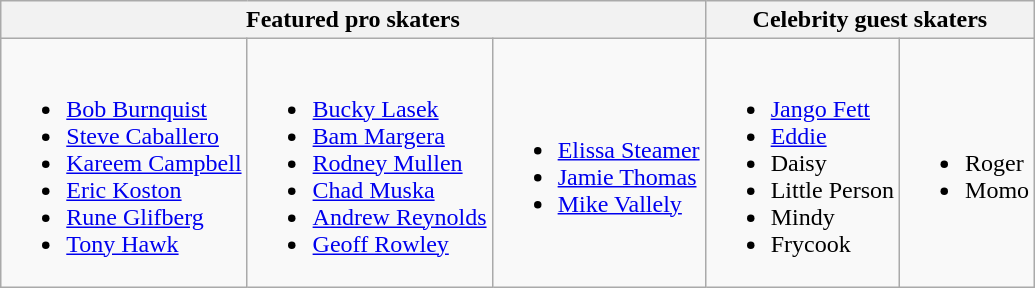<table class="wikitable">
<tr>
<th colspan="3">Featured pro skaters</th>
<th colspan="2">Celebrity guest skaters</th>
</tr>
<tr>
<td><br><ul><li><a href='#'>Bob Burnquist</a></li><li><a href='#'>Steve Caballero</a></li><li><a href='#'>Kareem Campbell</a></li><li><a href='#'>Eric Koston</a></li><li><a href='#'>Rune Glifberg</a></li><li><a href='#'>Tony Hawk</a></li></ul></td>
<td><br><ul><li><a href='#'>Bucky Lasek</a></li><li><a href='#'>Bam Margera</a></li><li><a href='#'>Rodney Mullen</a></li><li><a href='#'>Chad Muska</a></li><li><a href='#'>Andrew Reynolds</a></li><li><a href='#'>Geoff Rowley</a></li></ul></td>
<td><br><ul><li><a href='#'>Elissa Steamer</a></li><li><a href='#'>Jamie Thomas</a></li><li><a href='#'>Mike Vallely</a></li></ul></td>
<td><br><ul><li><a href='#'>Jango Fett</a></li><li><a href='#'>Eddie</a></li><li>Daisy</li><li>Little Person</li><li>Mindy</li><li>Frycook</li></ul></td>
<td><br><ul><li>Roger</li><li>Momo</li></ul></td>
</tr>
</table>
